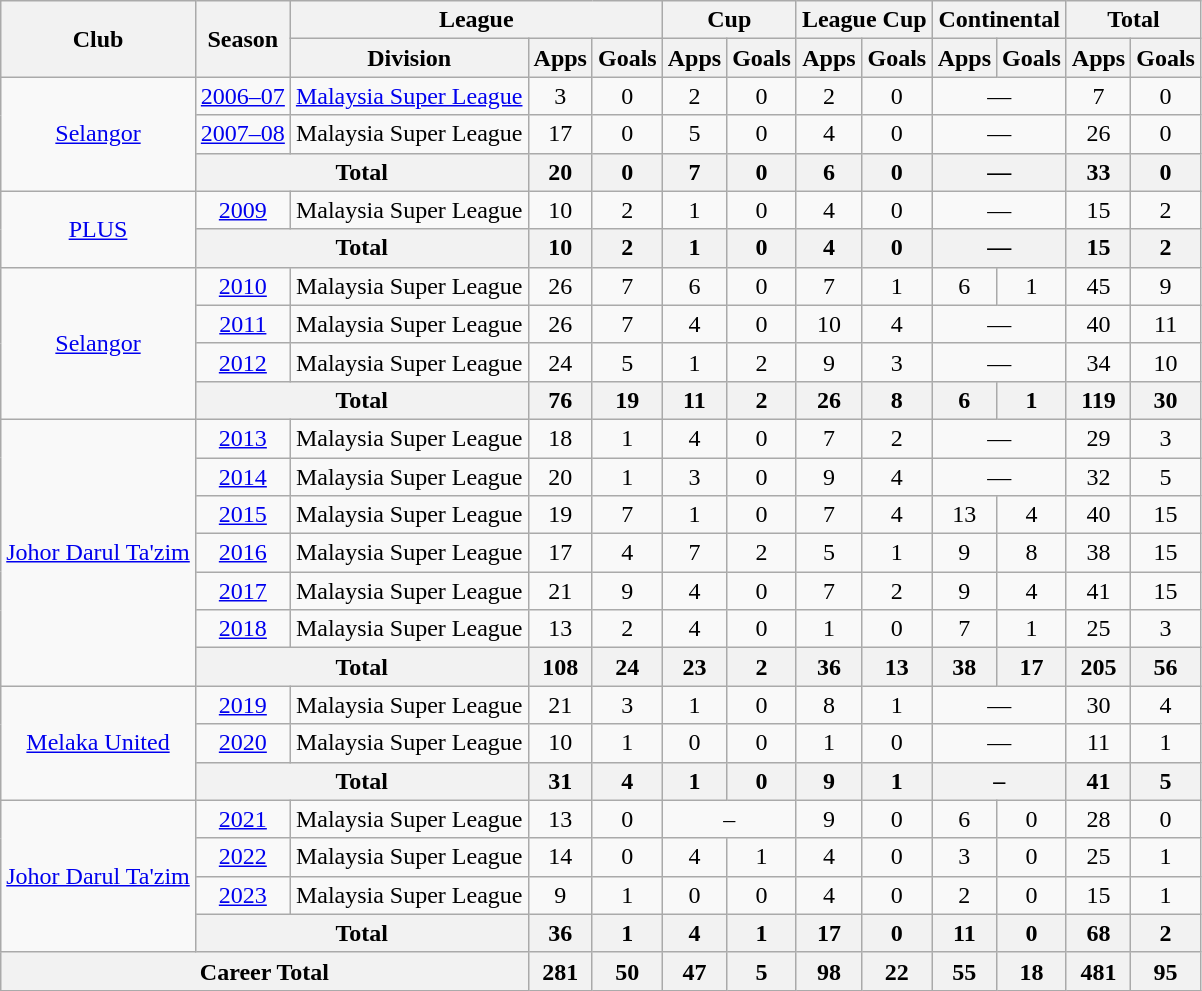<table class=wikitable style="text-align:center">
<tr>
<th rowspan=2>Club</th>
<th rowspan=2>Season</th>
<th colspan=3>League</th>
<th colspan=2>Cup</th>
<th colspan=2>League Cup</th>
<th colspan=2>Continental</th>
<th colspan=2>Total</th>
</tr>
<tr>
<th>Division</th>
<th>Apps</th>
<th>Goals</th>
<th>Apps</th>
<th>Goals</th>
<th>Apps</th>
<th>Goals</th>
<th>Apps</th>
<th>Goals</th>
<th>Apps</th>
<th>Goals</th>
</tr>
<tr>
<td rowspan=3><a href='#'>Selangor</a></td>
<td><a href='#'>2006–07</a></td>
<td><a href='#'>Malaysia Super League</a></td>
<td>3</td>
<td>0</td>
<td>2</td>
<td>0</td>
<td>2</td>
<td>0</td>
<td colspan=2>—</td>
<td>7</td>
<td>0</td>
</tr>
<tr>
<td><a href='#'>2007–08</a></td>
<td>Malaysia Super League</td>
<td>17</td>
<td>0</td>
<td>5</td>
<td>0</td>
<td>4</td>
<td>0</td>
<td colspan=2>—</td>
<td>26</td>
<td>0</td>
</tr>
<tr>
<th colspan="2">Total</th>
<th>20</th>
<th>0</th>
<th>7</th>
<th>0</th>
<th>6</th>
<th>0</th>
<th colspan=2>—</th>
<th>33</th>
<th>0</th>
</tr>
<tr>
<td rowspan=2><a href='#'>PLUS</a></td>
<td><a href='#'>2009</a></td>
<td>Malaysia Super League</td>
<td>10</td>
<td>2</td>
<td>1</td>
<td>0</td>
<td>4</td>
<td>0</td>
<td colspan=2>—</td>
<td>15</td>
<td>2</td>
</tr>
<tr>
<th colspan="2">Total</th>
<th>10</th>
<th>2</th>
<th>1</th>
<th>0</th>
<th>4</th>
<th>0</th>
<th colspan=2>—</th>
<th>15</th>
<th>2</th>
</tr>
<tr>
<td rowspan=4><a href='#'>Selangor</a></td>
<td><a href='#'>2010</a></td>
<td>Malaysia Super League</td>
<td>26</td>
<td>7</td>
<td>6</td>
<td>0</td>
<td>7</td>
<td>1</td>
<td>6</td>
<td>1</td>
<td>45</td>
<td>9</td>
</tr>
<tr>
<td><a href='#'>2011</a></td>
<td>Malaysia Super League</td>
<td>26</td>
<td>7</td>
<td>4</td>
<td>0</td>
<td>10</td>
<td>4</td>
<td colspan=2>—</td>
<td>40</td>
<td>11</td>
</tr>
<tr>
<td><a href='#'>2012</a></td>
<td>Malaysia Super League</td>
<td>24</td>
<td>5</td>
<td>1</td>
<td>2</td>
<td>9</td>
<td>3</td>
<td colspan=2>—</td>
<td>34</td>
<td>10</td>
</tr>
<tr>
<th colspan="2">Total</th>
<th>76</th>
<th>19</th>
<th>11</th>
<th>2</th>
<th>26</th>
<th>8</th>
<th>6</th>
<th>1</th>
<th>119</th>
<th>30</th>
</tr>
<tr>
<td rowspan=7><a href='#'>Johor Darul Ta'zim</a></td>
<td><a href='#'>2013</a></td>
<td>Malaysia Super League</td>
<td>18</td>
<td>1</td>
<td>4</td>
<td>0</td>
<td>7</td>
<td>2</td>
<td colspan=2>—</td>
<td>29</td>
<td>3</td>
</tr>
<tr>
<td><a href='#'>2014</a></td>
<td>Malaysia Super League</td>
<td>20</td>
<td>1</td>
<td>3</td>
<td>0</td>
<td>9</td>
<td>4</td>
<td colspan=2>—</td>
<td>32</td>
<td>5</td>
</tr>
<tr>
<td><a href='#'>2015</a></td>
<td>Malaysia Super League</td>
<td>19</td>
<td>7</td>
<td>1</td>
<td>0</td>
<td>7</td>
<td>4</td>
<td>13</td>
<td>4</td>
<td>40</td>
<td>15</td>
</tr>
<tr>
<td><a href='#'>2016</a></td>
<td>Malaysia Super League</td>
<td>17</td>
<td>4</td>
<td>7</td>
<td>2</td>
<td>5</td>
<td>1</td>
<td>9</td>
<td>8</td>
<td>38</td>
<td>15</td>
</tr>
<tr>
<td><a href='#'>2017</a></td>
<td>Malaysia Super League</td>
<td>21</td>
<td>9</td>
<td>4</td>
<td>0</td>
<td>7</td>
<td>2</td>
<td>9</td>
<td>4</td>
<td>41</td>
<td>15</td>
</tr>
<tr>
<td><a href='#'>2018</a></td>
<td>Malaysia Super League</td>
<td>13</td>
<td>2</td>
<td>4</td>
<td>0</td>
<td>1</td>
<td>0</td>
<td>7</td>
<td>1</td>
<td>25</td>
<td>3</td>
</tr>
<tr>
<th colspan="2">Total</th>
<th>108</th>
<th>24</th>
<th>23</th>
<th>2</th>
<th>36</th>
<th>13</th>
<th>38</th>
<th>17</th>
<th>205</th>
<th>56</th>
</tr>
<tr>
<td rowspan=3><a href='#'>Melaka United</a></td>
<td><a href='#'>2019</a></td>
<td>Malaysia Super League</td>
<td>21</td>
<td>3</td>
<td>1</td>
<td>0</td>
<td>8</td>
<td>1</td>
<td colspan=2>—</td>
<td>30</td>
<td>4</td>
</tr>
<tr>
<td><a href='#'>2020</a></td>
<td>Malaysia Super League</td>
<td>10</td>
<td>1</td>
<td>0</td>
<td>0</td>
<td>1</td>
<td>0</td>
<td colspan=2>—</td>
<td>11</td>
<td>1</td>
</tr>
<tr>
<th colspan="2">Total</th>
<th>31</th>
<th>4</th>
<th>1</th>
<th>0</th>
<th>9</th>
<th>1</th>
<th colspan="2">–</th>
<th>41</th>
<th>5</th>
</tr>
<tr>
<td rowspan=4><a href='#'>Johor Darul Ta'zim</a></td>
<td><a href='#'>2021</a></td>
<td>Malaysia Super League</td>
<td>13</td>
<td>0</td>
<td colspan="2">–</td>
<td>9</td>
<td>0</td>
<td>6</td>
<td>0</td>
<td>28</td>
<td>0</td>
</tr>
<tr>
<td><a href='#'>2022</a></td>
<td>Malaysia Super League</td>
<td>14</td>
<td>0</td>
<td>4</td>
<td>1</td>
<td>4</td>
<td>0</td>
<td>3</td>
<td>0</td>
<td>25</td>
<td>1</td>
</tr>
<tr>
<td><a href='#'>2023</a></td>
<td>Malaysia Super League</td>
<td>9</td>
<td>1</td>
<td>0</td>
<td>0</td>
<td>4</td>
<td>0</td>
<td>2</td>
<td>0</td>
<td>15</td>
<td>1</td>
</tr>
<tr>
<th colspan="2">Total</th>
<th>36</th>
<th>1</th>
<th>4</th>
<th>1</th>
<th>17</th>
<th>0</th>
<th>11</th>
<th>0</th>
<th>68</th>
<th>2</th>
</tr>
<tr>
<th colspan="3">Career Total</th>
<th>281</th>
<th>50</th>
<th>47</th>
<th>5</th>
<th>98</th>
<th>22</th>
<th>55</th>
<th>18</th>
<th>481</th>
<th>95</th>
</tr>
</table>
